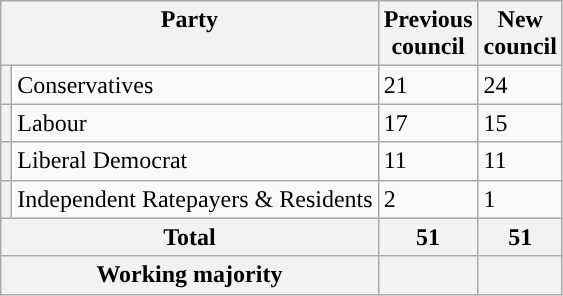<table class="wikitable">
<tr>
<th valign=top colspan="2" style="width: 230px">Party</th>
<th valign=top style="width: 30px">Previous council</th>
<th valign=top style="width: 30px">New council</th>
</tr>
<tr>
<th style="background-color: "></th>
<td>Conservatives</td>
<td>21</td>
<td>24</td>
</tr>
<tr>
<th style="background-color: "></th>
<td>Labour</td>
<td>17</td>
<td>15</td>
</tr>
<tr>
<th style="background-color: "></th>
<td>Liberal Democrat</td>
<td>11</td>
<td>11</td>
</tr>
<tr>
<th style="background-color: "></th>
<td>Independent Ratepayers & Residents</td>
<td>2</td>
<td>1</td>
</tr>
<tr>
<th colspan=2>Total</th>
<th style="text-align: center">51</th>
<th colspan=3>51</th>
</tr>
<tr>
<th colspan=2>Working majority</th>
<th></th>
<th></th>
</tr>
</table>
